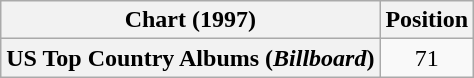<table class="wikitable plainrowheaders" style="text-align:center">
<tr>
<th scope="col">Chart (1997)</th>
<th scope="col">Position</th>
</tr>
<tr>
<th scope="row">US Top Country Albums (<em>Billboard</em>)</th>
<td>71</td>
</tr>
</table>
